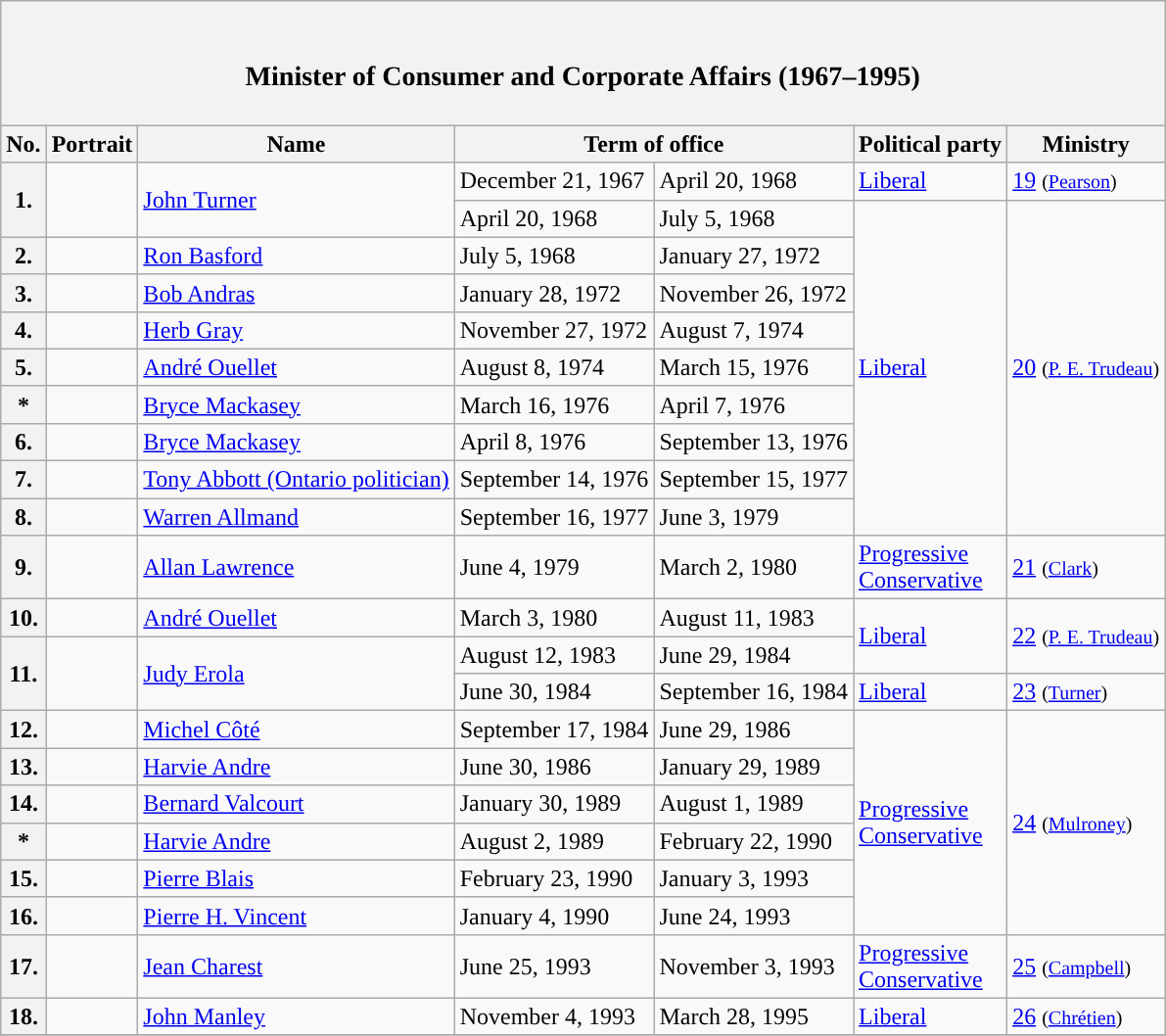<table class="wikitable">
<tr>
<th colspan=7><br><h3>Minister of Consumer and Corporate Affairs (1967–1995)</h3></th>
</tr>
<tr>
<th>No.</th>
<th>Portrait</th>
<th>Name</th>
<th colspan=2>Term of office</th>
<th>Political party</th>
<th>Ministry</th>
</tr>
<tr>
<th rowspan=2 style="background:">1.</th>
<td rowspan=2></td>
<td rowspan=2><a href='#'>John Turner</a></td>
<td>December 21, 1967</td>
<td>April 20, 1968</td>
<td><a href='#'>Liberal</a></td>
<td><a href='#'>19</a> <small>(<a href='#'>Pearson</a>)</small></td>
</tr>
<tr>
<td>April 20, 1968</td>
<td>July 5, 1968</td>
<td rowspan=9><a href='#'>Liberal</a></td>
<td rowspan=9><a href='#'>20</a> <small>(<a href='#'>P. E. Trudeau</a>)</small></td>
</tr>
<tr>
<th style="background:">2.</th>
<td></td>
<td><a href='#'>Ron Basford</a></td>
<td>July 5, 1968</td>
<td>January 27, 1972</td>
</tr>
<tr>
<th style="background:">3.</th>
<td></td>
<td><a href='#'>Bob Andras</a></td>
<td>January 28, 1972</td>
<td>November 26, 1972</td>
</tr>
<tr>
<th style="background:">4.</th>
<td></td>
<td><a href='#'>Herb Gray</a></td>
<td>November 27, 1972</td>
<td>August 7, 1974</td>
</tr>
<tr>
<th style="background:">5.</th>
<td></td>
<td><a href='#'>André Ouellet</a></td>
<td>August 8, 1974</td>
<td>March 15, 1976</td>
</tr>
<tr>
<th style="background:">*</th>
<td></td>
<td><a href='#'>Bryce Mackasey</a><br></td>
<td>March 16, 1976</td>
<td>April 7, 1976</td>
</tr>
<tr>
<th style="background:">6.</th>
<td></td>
<td><a href='#'>Bryce Mackasey</a></td>
<td>April 8, 1976</td>
<td>September 13, 1976</td>
</tr>
<tr>
<th style="background:">7.</th>
<td></td>
<td><a href='#'>Tony Abbott (Ontario politician)</a></td>
<td>September 14, 1976</td>
<td>September 15, 1977</td>
</tr>
<tr>
<th style="background:">8.</th>
<td></td>
<td><a href='#'>Warren Allmand</a></td>
<td>September 16, 1977</td>
<td>June 3, 1979</td>
</tr>
<tr>
<th style="background:">9.</th>
<td></td>
<td><a href='#'>Allan Lawrence</a></td>
<td>June 4, 1979</td>
<td>March 2, 1980</td>
<td><a href='#'>Progressive <br>Conservative</a></td>
<td><a href='#'>21</a> <small>(<a href='#'>Clark</a>)</small></td>
</tr>
<tr>
<th style="background:">10.</th>
<td></td>
<td><a href='#'>André Ouellet</a></td>
<td>March 3, 1980</td>
<td>August 11, 1983</td>
<td rowspan=2><a href='#'>Liberal</a></td>
<td rowspan=2><a href='#'>22</a> <small>(<a href='#'>P. E. Trudeau</a>)</small></td>
</tr>
<tr>
<th rowspan=2 style="background:">11.</th>
<td rowspan=2></td>
<td rowspan=2><a href='#'>Judy Erola</a></td>
<td>August 12, 1983</td>
<td>June 29, 1984</td>
</tr>
<tr>
<td>June 30, 1984</td>
<td>September 16, 1984</td>
<td><a href='#'>Liberal</a></td>
<td><a href='#'>23</a> <small>(<a href='#'>Turner</a>)</small></td>
</tr>
<tr>
<th style="background:">12.</th>
<td></td>
<td><a href='#'>Michel Côté</a></td>
<td>September 17, 1984</td>
<td>June 29, 1986</td>
<td rowspan=6><a href='#'>Progressive <br>Conservative</a></td>
<td rowspan=6><a href='#'>24</a> <small>(<a href='#'>Mulroney</a>)</small></td>
</tr>
<tr>
<th style="background:">13.</th>
<td></td>
<td><a href='#'>Harvie Andre</a></td>
<td>June 30, 1986</td>
<td>January 29, 1989</td>
</tr>
<tr>
<th style="background:">14.</th>
<td></td>
<td><a href='#'>Bernard Valcourt</a></td>
<td>January 30, 1989</td>
<td>August 1, 1989</td>
</tr>
<tr>
<th style="background:">*</th>
<td></td>
<td><a href='#'>Harvie Andre</a> <br></td>
<td>August 2, 1989</td>
<td>February 22, 1990</td>
</tr>
<tr>
<th style="background:">15.</th>
<td></td>
<td><a href='#'>Pierre Blais</a></td>
<td>February 23, 1990</td>
<td>January 3, 1993</td>
</tr>
<tr>
<th style="background:">16.</th>
<td></td>
<td><a href='#'>Pierre H. Vincent</a></td>
<td>January 4, 1990</td>
<td>June 24, 1993</td>
</tr>
<tr>
<th style="background:">17.</th>
<td></td>
<td><a href='#'>Jean Charest</a> <br></td>
<td>June 25, 1993</td>
<td>November 3, 1993</td>
<td><a href='#'>Progressive <br>Conservative</a></td>
<td><a href='#'>25</a> <small>(<a href='#'>Campbell</a>)</small></td>
</tr>
<tr>
<th style="background:">18.</th>
<td></td>
<td><a href='#'>John Manley</a> <br></td>
<td>November 4, 1993</td>
<td>March 28, 1995</td>
<td><a href='#'>Liberal</a></td>
<td><a href='#'>26</a> <small>(<a href='#'>Chrétien</a>)</small></td>
</tr>
<tr>
</tr>
</table>
